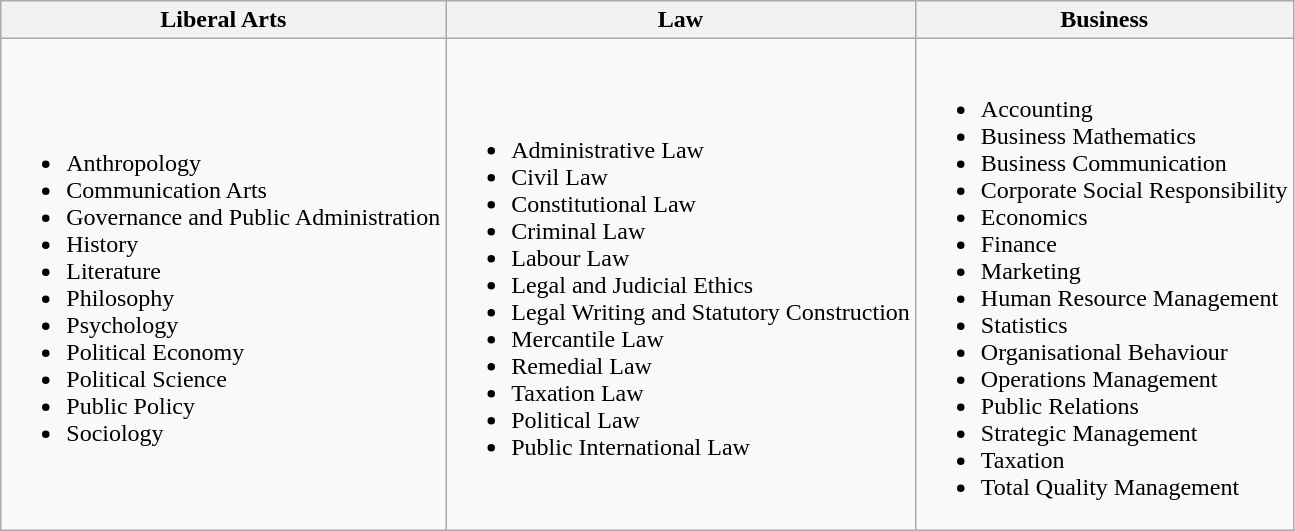<table class="wikitable">
<tr>
<th><strong>Liberal Arts</strong></th>
<th><strong>Law</strong></th>
<th><strong>Business</strong></th>
</tr>
<tr>
<td><br><ul><li>Anthropology</li><li>Communication Arts</li><li>Governance and Public Administration</li><li>History</li><li>Literature</li><li>Philosophy</li><li>Psychology</li><li>Political Economy</li><li>Political Science</li><li>Public Policy</li><li>Sociology</li></ul></td>
<td><br><ul><li>Administrative Law</li><li>Civil Law</li><li>Constitutional Law</li><li>Criminal Law</li><li>Labour Law</li><li>Legal and Judicial Ethics</li><li>Legal Writing and Statutory Construction</li><li>Mercantile Law</li><li>Remedial Law</li><li>Taxation Law</li><li>Political Law</li><li>Public International Law</li></ul></td>
<td><br><ul><li>Accounting</li><li>Business Mathematics</li><li>Business Communication</li><li>Corporate Social Responsibility</li><li>Economics</li><li>Finance</li><li>Marketing</li><li>Human Resource Management</li><li>Statistics</li><li>Organisational Behaviour</li><li>Operations Management</li><li>Public Relations</li><li>Strategic Management</li><li>Taxation</li><li>Total Quality Management</li></ul></td>
</tr>
</table>
